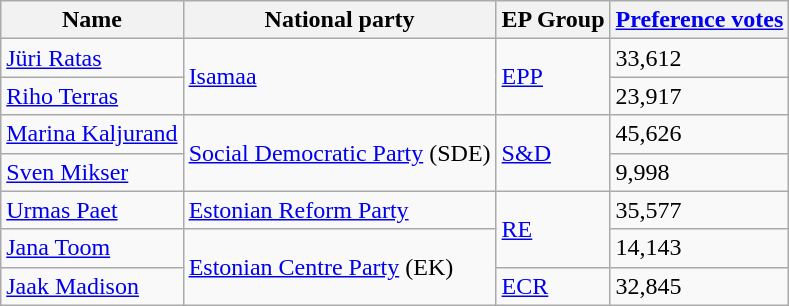<table class="sortable wikitable">
<tr>
<th>Name</th>
<th>National party</th>
<th>EP Group</th>
<th><a href='#'>Preference votes</a></th>
</tr>
<tr>
<td><a href='#'>Jüri Ratas</a></td>
<td rowspan="2"> <a href='#'>Isamaa</a></td>
<td rowspan="2"> <a href='#'>EPP</a></td>
<td>33,612</td>
</tr>
<tr>
<td><a href='#'>Riho Terras</a></td>
<td>23,917</td>
</tr>
<tr>
<td><a href='#'>Marina Kaljurand</a></td>
<td rowspan="2"> <a href='#'>Social Democratic Party</a> (SDE)</td>
<td rowspan="2"> <a href='#'>S&D</a></td>
<td>45,626</td>
</tr>
<tr>
<td><a href='#'>Sven Mikser</a></td>
<td>9,998</td>
</tr>
<tr>
<td><a href='#'>Urmas Paet</a></td>
<td> <a href='#'>Estonian Reform Party</a></td>
<td rowspan="2"> <a href='#'>RE</a></td>
<td>35,577</td>
</tr>
<tr>
<td><a href='#'>Jana Toom</a></td>
<td rowspan="2"> <a href='#'>Estonian Centre Party</a> (EK)</td>
<td>14,143</td>
</tr>
<tr>
<td><a href='#'>Jaak Madison</a></td>
<td> <a href='#'>ECR</a></td>
<td>32,845</td>
</tr>
</table>
